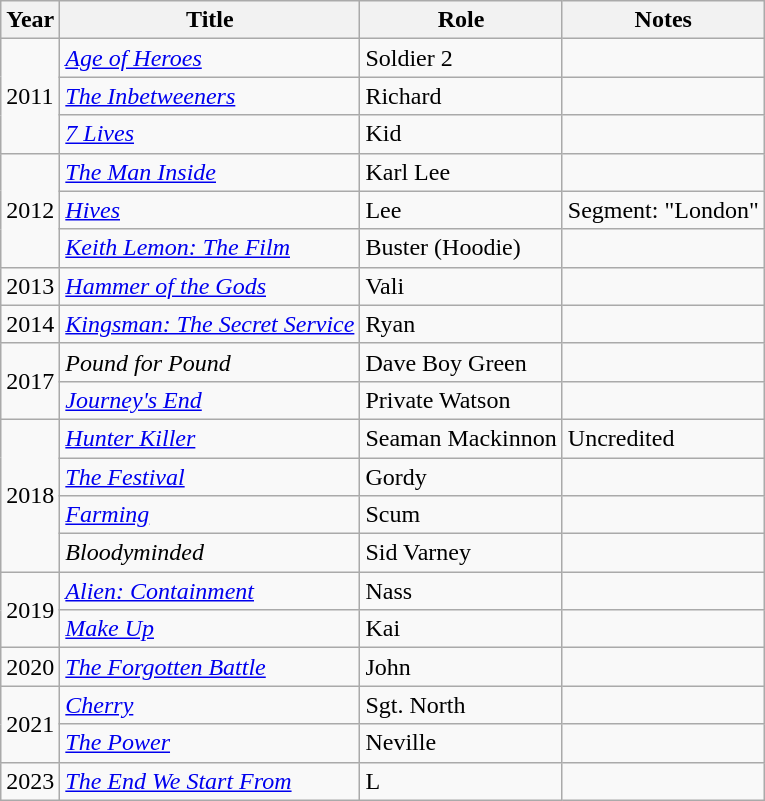<table class="wikitable sortable">
<tr>
<th>Year</th>
<th>Title</th>
<th>Role</th>
<th class="unsortable">Notes</th>
</tr>
<tr>
<td rowspan="3">2011</td>
<td><em><a href='#'>Age of Heroes</a></em></td>
<td>Soldier 2</td>
<td></td>
</tr>
<tr>
<td><em><a href='#'>The Inbetweeners</a></em></td>
<td>Richard</td>
<td></td>
</tr>
<tr>
<td><em><a href='#'>7 Lives</a></em></td>
<td>Kid</td>
<td></td>
</tr>
<tr>
<td rowspan="3">2012</td>
<td><em><a href='#'>The Man Inside</a></em></td>
<td>Karl Lee</td>
</tr>
<tr>
<td><em><a href='#'>Hives</a></em></td>
<td>Lee</td>
<td>Segment: "London"</td>
</tr>
<tr>
<td><em><a href='#'>Keith Lemon: The Film</a></em></td>
<td>Buster (Hoodie)</td>
<td></td>
</tr>
<tr>
<td>2013</td>
<td><em><a href='#'>Hammer of the Gods</a></em></td>
<td>Vali</td>
<td></td>
</tr>
<tr>
<td>2014</td>
<td><em><a href='#'>Kingsman: The Secret Service</a></em></td>
<td>Ryan</td>
<td></td>
</tr>
<tr>
<td rowspan="2">2017</td>
<td><em>Pound for Pound</em></td>
<td>Dave Boy Green</td>
<td></td>
</tr>
<tr>
<td><em><a href='#'>Journey's End</a></em></td>
<td>Private Watson</td>
<td></td>
</tr>
<tr>
<td rowspan="4">2018</td>
<td><em><a href='#'>Hunter Killer</a></em></td>
<td>Seaman Mackinnon</td>
<td>Uncredited</td>
</tr>
<tr>
<td><em><a href='#'>The Festival</a></em></td>
<td>Gordy</td>
<td></td>
</tr>
<tr>
<td><em><a href='#'>Farming</a></em></td>
<td>Scum</td>
<td></td>
</tr>
<tr>
<td><em>Bloodyminded</em></td>
<td>Sid Varney</td>
<td></td>
</tr>
<tr>
<td rowspan="2">2019</td>
<td><em><a href='#'>Alien: Containment</a></em></td>
<td>Nass</td>
<td></td>
</tr>
<tr>
<td><em><a href='#'>Make Up</a></em></td>
<td>Kai</td>
<td></td>
</tr>
<tr>
<td>2020</td>
<td><em><a href='#'>The Forgotten Battle</a></em></td>
<td>John</td>
<td></td>
</tr>
<tr>
<td rowspan="2">2021</td>
<td><em><a href='#'>Cherry</a></em></td>
<td>Sgt. North</td>
<td></td>
</tr>
<tr>
<td><em><a href='#'>The Power</a></em></td>
<td>Neville</td>
<td></td>
</tr>
<tr>
<td>2023</td>
<td><em><a href='#'>The End We Start From</a></em></td>
<td>L</td>
<td></td>
</tr>
</table>
